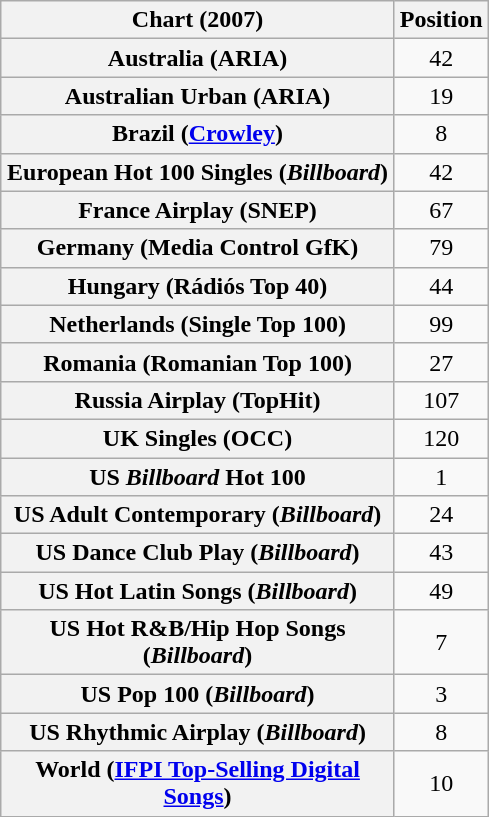<table class="wikitable sortable plainrowheaders" style="text-align:center">
<tr>
<th style="width:255px;" scope="col">Chart (2007)</th>
<th style="width:50px;" scope="col">Position</th>
</tr>
<tr>
<th scope="row">Australia (ARIA)</th>
<td>42</td>
</tr>
<tr>
<th scope="row">Australian Urban (ARIA)</th>
<td>19</td>
</tr>
<tr>
<th scope="row">Brazil (<a href='#'>Crowley</a>)</th>
<td>8</td>
</tr>
<tr>
<th scope="row">European Hot 100 Singles (<em>Billboard</em>)</th>
<td>42</td>
</tr>
<tr>
<th scope="row">France Airplay (SNEP)</th>
<td>67</td>
</tr>
<tr>
<th scope="row">Germany (Media Control GfK)</th>
<td>79</td>
</tr>
<tr>
<th scope="row">Hungary (Rádiós Top 40)</th>
<td>44</td>
</tr>
<tr>
<th scope="row">Netherlands (Single Top 100)</th>
<td>99</td>
</tr>
<tr>
<th scope="row">Romania (Romanian Top 100)</th>
<td>27</td>
</tr>
<tr>
<th scope="row">Russia Airplay (TopHit)</th>
<td>107</td>
</tr>
<tr>
<th scope="row">UK Singles (OCC)</th>
<td>120</td>
</tr>
<tr>
<th scope="row">US <em>Billboard</em> Hot 100</th>
<td>1</td>
</tr>
<tr>
<th scope="row">US Adult Contemporary (<em>Billboard</em>)</th>
<td>24</td>
</tr>
<tr>
<th scope="row">US Dance Club Play (<em>Billboard</em>)</th>
<td>43</td>
</tr>
<tr>
<th scope="row">US Hot Latin Songs (<em>Billboard</em>)<br></th>
<td>49</td>
</tr>
<tr>
<th scope="row">US Hot R&B/Hip Hop Songs (<em>Billboard</em>)</th>
<td>7</td>
</tr>
<tr>
<th scope="row">US Pop 100 (<em>Billboard</em>)</th>
<td>3</td>
</tr>
<tr>
<th scope="row">US Rhythmic Airplay (<em>Billboard</em>)</th>
<td>8</td>
</tr>
<tr>
<th scope="row">World (<a href='#'>IFPI Top-Selling Digital Songs</a>)</th>
<td>10</td>
</tr>
</table>
